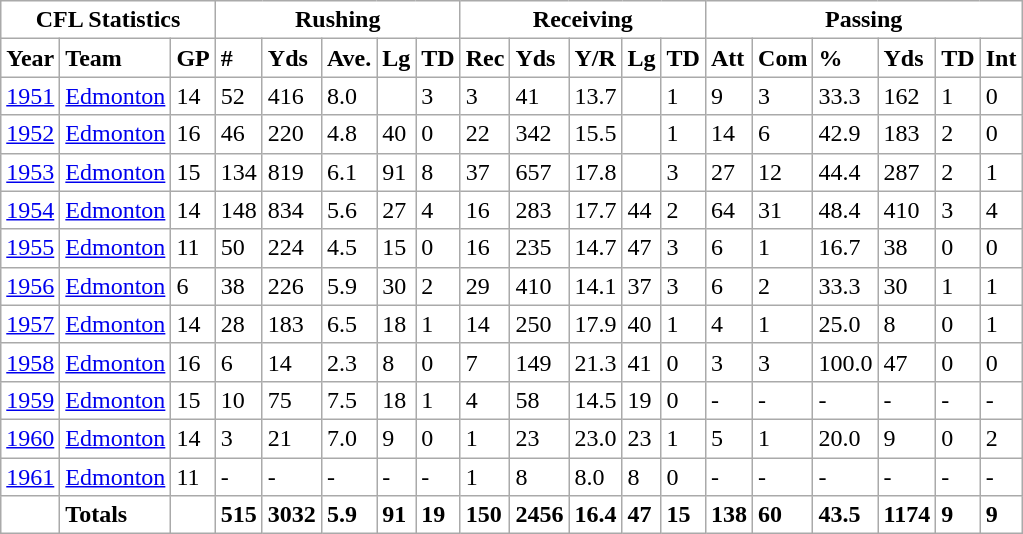<table class="wikitable" border=0 style="background: #FFFFFF;">
<tr>
<td colspan=3 align="center"><strong>CFL Statistics</strong></td>
<td colspan=5 align="center"><strong>Rushing</strong></td>
<td colspan=5 align="center"><strong>Receiving</strong></td>
<td colspan=6 align="center"><strong>Passing</strong></td>
</tr>
<tr>
<td><strong>Year</strong></td>
<td><strong>Team</strong></td>
<td><strong>GP</strong></td>
<td><strong>#</strong></td>
<td><strong>Yds</strong></td>
<td><strong>Ave.</strong></td>
<td><strong>Lg</strong></td>
<td><strong>TD</strong></td>
<td><strong>Rec</strong></td>
<td><strong>Yds</strong></td>
<td><strong>Y/R</strong></td>
<td><strong>Lg</strong></td>
<td><strong>TD</strong></td>
<td><strong>Att</strong></td>
<td><strong>Com</strong></td>
<td><strong>%</strong></td>
<td><strong>Yds</strong></td>
<td><strong>TD</strong></td>
<td><strong>Int</strong></td>
</tr>
<tr>
<td><a href='#'>1951</a></td>
<td><a href='#'>Edmonton</a></td>
<td>14</td>
<td>52</td>
<td>416</td>
<td>8.0</td>
<td></td>
<td>3</td>
<td>3</td>
<td>41</td>
<td>13.7</td>
<td></td>
<td>1</td>
<td>9</td>
<td>3</td>
<td>33.3</td>
<td>162</td>
<td>1</td>
<td>0</td>
</tr>
<tr>
<td><a href='#'>1952</a></td>
<td><a href='#'>Edmonton</a></td>
<td>16</td>
<td>46</td>
<td>220</td>
<td>4.8</td>
<td>40</td>
<td>0</td>
<td>22</td>
<td>342</td>
<td>15.5</td>
<td></td>
<td>1</td>
<td>14</td>
<td>6</td>
<td>42.9</td>
<td>183</td>
<td>2</td>
<td>0</td>
</tr>
<tr>
<td><a href='#'>1953</a></td>
<td><a href='#'>Edmonton</a></td>
<td>15</td>
<td>134</td>
<td>819</td>
<td>6.1</td>
<td>91</td>
<td>8</td>
<td>37</td>
<td>657</td>
<td>17.8</td>
<td></td>
<td>3</td>
<td>27</td>
<td>12</td>
<td>44.4</td>
<td>287</td>
<td>2</td>
<td>1</td>
</tr>
<tr>
<td><a href='#'>1954</a></td>
<td><a href='#'>Edmonton</a></td>
<td>14</td>
<td>148</td>
<td>834</td>
<td>5.6</td>
<td>27</td>
<td>4</td>
<td>16</td>
<td>283</td>
<td>17.7</td>
<td>44</td>
<td>2</td>
<td>64</td>
<td>31</td>
<td>48.4</td>
<td>410</td>
<td>3</td>
<td>4</td>
</tr>
<tr>
<td><a href='#'>1955</a></td>
<td><a href='#'>Edmonton</a></td>
<td>11</td>
<td>50</td>
<td>224</td>
<td>4.5</td>
<td>15</td>
<td>0</td>
<td>16</td>
<td>235</td>
<td>14.7</td>
<td>47</td>
<td>3</td>
<td>6</td>
<td>1</td>
<td>16.7</td>
<td>38</td>
<td>0</td>
<td>0</td>
</tr>
<tr>
<td><a href='#'>1956</a></td>
<td><a href='#'>Edmonton</a></td>
<td>6</td>
<td>38</td>
<td>226</td>
<td>5.9</td>
<td>30</td>
<td>2</td>
<td>29</td>
<td>410</td>
<td>14.1</td>
<td>37</td>
<td>3</td>
<td>6</td>
<td>2</td>
<td>33.3</td>
<td>30</td>
<td>1</td>
<td>1</td>
</tr>
<tr>
<td><a href='#'>1957</a></td>
<td><a href='#'>Edmonton</a></td>
<td>14</td>
<td>28</td>
<td>183</td>
<td>6.5</td>
<td>18</td>
<td>1</td>
<td>14</td>
<td>250</td>
<td>17.9</td>
<td>40</td>
<td>1</td>
<td>4</td>
<td>1</td>
<td>25.0</td>
<td>8</td>
<td>0</td>
<td>1</td>
</tr>
<tr>
<td><a href='#'>1958</a></td>
<td><a href='#'>Edmonton</a></td>
<td>16</td>
<td>6</td>
<td>14</td>
<td>2.3</td>
<td>8</td>
<td>0</td>
<td>7</td>
<td>149</td>
<td>21.3</td>
<td>41</td>
<td>0</td>
<td>3</td>
<td>3</td>
<td>100.0</td>
<td>47</td>
<td>0</td>
<td>0</td>
</tr>
<tr>
<td><a href='#'>1959</a></td>
<td><a href='#'>Edmonton</a></td>
<td>15</td>
<td>10</td>
<td>75</td>
<td>7.5</td>
<td>18</td>
<td>1</td>
<td>4</td>
<td>58</td>
<td>14.5</td>
<td>19</td>
<td>0</td>
<td>-</td>
<td>-</td>
<td>-</td>
<td>-</td>
<td>-</td>
<td>-</td>
</tr>
<tr>
<td><a href='#'>1960</a></td>
<td><a href='#'>Edmonton</a></td>
<td>14</td>
<td>3</td>
<td>21</td>
<td>7.0</td>
<td>9</td>
<td>0</td>
<td>1</td>
<td>23</td>
<td>23.0</td>
<td>23</td>
<td>1</td>
<td>5</td>
<td>1</td>
<td>20.0</td>
<td>9</td>
<td>0</td>
<td>2</td>
</tr>
<tr>
<td><a href='#'>1961</a></td>
<td><a href='#'>Edmonton</a></td>
<td>11</td>
<td>-</td>
<td>-</td>
<td>-</td>
<td>-</td>
<td>-</td>
<td>1</td>
<td>8</td>
<td>8.0</td>
<td>8</td>
<td>0</td>
<td>-</td>
<td>-</td>
<td>-</td>
<td>-</td>
<td>-</td>
<td>-</td>
</tr>
<tr>
<td></td>
<td><strong>Totals</strong></td>
<td></td>
<td><strong>515</strong></td>
<td><strong>3032</strong></td>
<td><strong>5.9</strong></td>
<td><strong>91</strong></td>
<td><strong>19</strong></td>
<td><strong>150</strong></td>
<td><strong>2456</strong></td>
<td><strong>16.4</strong></td>
<td><strong>47</strong></td>
<td><strong>15</strong></td>
<td><strong>138</strong></td>
<td><strong>60</strong></td>
<td><strong>43.5</strong></td>
<td><strong>1174</strong></td>
<td><strong>9</strong></td>
<td><strong>9</strong></td>
</tr>
</table>
